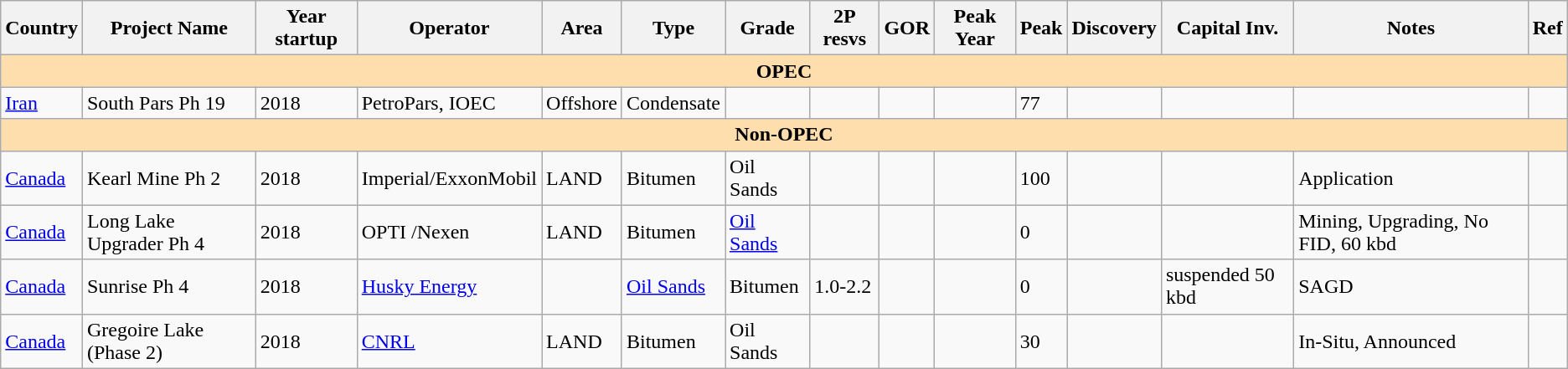<table class="wikitable">
<tr>
<th>Country</th>
<th>Project Name</th>
<th>Year startup</th>
<th>Operator</th>
<th>Area</th>
<th>Type</th>
<th>Grade</th>
<th>2P resvs</th>
<th>GOR</th>
<th>Peak Year</th>
<th>Peak</th>
<th>Discovery</th>
<th>Capital Inv.</th>
<th>Notes</th>
<th>Ref</th>
</tr>
<tr --->
<td align="center" colspan="15" style="background:#ffdead;border-top:1px; border-right:1px; border-bottom:2px; border-left:1px;"><strong>OPEC</strong></td>
</tr>
<tr --->
<td><a href='#'>Iran</a></td>
<td>South Pars Ph 19</td>
<td>2018</td>
<td>PetroPars, IOEC</td>
<td>Offshore</td>
<td>Condensate</td>
<td></td>
<td></td>
<td></td>
<td></td>
<td>77</td>
<td></td>
<td></td>
<td></td>
<td><br></td>
</tr>
<tr --->
<td align="center" colspan="15" style="background:#ffdead;border-top:1px; border-right:1px; border-bottom:2px; border-left:1px;"><strong>Non-OPEC</strong></td>
</tr>
<tr --->
<td><a href='#'>Canada</a></td>
<td>Kearl Mine Ph 2</td>
<td>2018</td>
<td>Imperial/ExxonMobil</td>
<td>LAND</td>
<td>Bitumen</td>
<td>Oil Sands</td>
<td></td>
<td></td>
<td></td>
<td>100</td>
<td></td>
<td></td>
<td>Application</td>
<td><br></td>
</tr>
<tr --->
<td><a href='#'>Canada</a></td>
<td>Long Lake Upgrader Ph 4</td>
<td>2018</td>
<td>OPTI /Nexen</td>
<td>LAND</td>
<td>Bitumen</td>
<td><a href='#'>Oil Sands</a></td>
<td></td>
<td></td>
<td></td>
<td>0</td>
<td></td>
<td></td>
<td>Mining, Upgrading, No FID, 60 kbd</td>
<td></td>
</tr>
<tr --->
<td><a href='#'>Canada</a></td>
<td>Sunrise Ph 4</td>
<td>2018</td>
<td><a href='#'>Husky Energy</a></td>
<td></td>
<td><a href='#'>Oil Sands</a></td>
<td>Bitumen</td>
<td>1.0-2.2</td>
<td></td>
<td></td>
<td>0</td>
<td></td>
<td>suspended 50 kbd</td>
<td>SAGD</td>
<td></td>
</tr>
<tr --->
<td><a href='#'>Canada</a></td>
<td>Gregoire Lake (Phase 2)</td>
<td>2018</td>
<td><a href='#'>CNRL</a></td>
<td>LAND</td>
<td>Bitumen</td>
<td>Oil Sands</td>
<td></td>
<td></td>
<td></td>
<td>30</td>
<td></td>
<td></td>
<td>In-Situ, Announced</td>
<td></td>
</tr>
</table>
